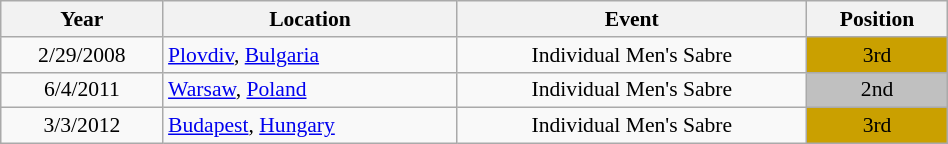<table class="wikitable" width="50%" style="font-size:90%; text-align:center;">
<tr>
<th>Year</th>
<th>Location</th>
<th>Event</th>
<th>Position</th>
</tr>
<tr>
<td>2/29/2008</td>
<td rowspan="1" align="left"> <a href='#'>Plovdiv</a>, <a href='#'>Bulgaria</a></td>
<td>Individual Men's Sabre</td>
<td bgcolor="caramel">3rd</td>
</tr>
<tr>
<td>6/4/2011</td>
<td rowspan="1" align="left"> <a href='#'>Warsaw</a>, <a href='#'>Poland</a></td>
<td>Individual Men's Sabre</td>
<td bgcolor="silver">2nd</td>
</tr>
<tr>
<td>3/3/2012</td>
<td rowspan="1" align="left"> <a href='#'>Budapest</a>, <a href='#'>Hungary</a></td>
<td>Individual Men's Sabre</td>
<td bgcolor="caramel">3rd</td>
</tr>
</table>
